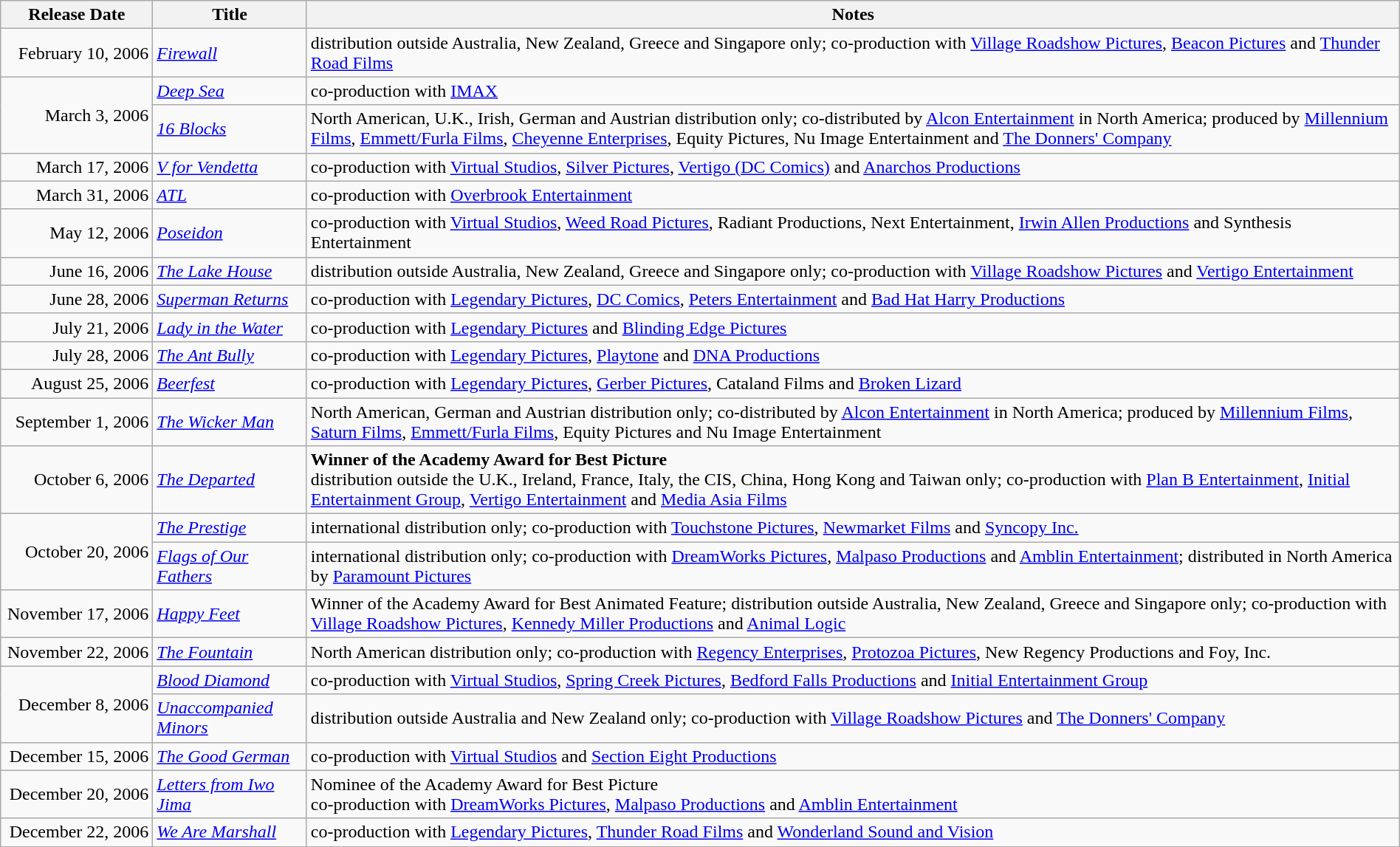<table class="wikitable sortable" style="width:100%;">
<tr>
<th scope="col" style=width:130px;">Release Date</th>
<th>Title</th>
<th>Notes</th>
</tr>
<tr>
<td style="text-align:right;">February 10, 2006</td>
<td><em><a href='#'>Firewall</a></em></td>
<td>distribution outside Australia, New Zealand, Greece and Singapore only; co-production with <a href='#'>Village Roadshow Pictures</a>, <a href='#'>Beacon Pictures</a> and <a href='#'>Thunder Road Films</a></td>
</tr>
<tr>
<td style="text-align:right;" rowspan="2">March 3, 2006</td>
<td><em><a href='#'>Deep Sea</a></em></td>
<td>co-production with <a href='#'>IMAX</a></td>
</tr>
<tr>
<td><em><a href='#'>16 Blocks</a></em></td>
<td>North American, U.K., Irish, German and Austrian distribution only; co-distributed by <a href='#'>Alcon Entertainment</a> in North America; produced by <a href='#'>Millennium Films</a>, <a href='#'>Emmett/Furla Films</a>, <a href='#'>Cheyenne Enterprises</a>, Equity Pictures, Nu Image Entertainment and <a href='#'>The Donners' Company</a></td>
</tr>
<tr>
<td style="text-align:right;">March 17, 2006</td>
<td><em><a href='#'>V for Vendetta</a></em></td>
<td>co-production with <a href='#'>Virtual Studios</a>, <a href='#'>Silver Pictures</a>, <a href='#'>Vertigo (DC Comics)</a> and <a href='#'>Anarchos Productions</a></td>
</tr>
<tr>
<td style="text-align:right;">March 31, 2006</td>
<td><em><a href='#'>ATL</a></em></td>
<td>co-production with <a href='#'>Overbrook Entertainment</a></td>
</tr>
<tr>
<td style="text-align:right;">May 12, 2006</td>
<td><em><a href='#'>Poseidon</a></em></td>
<td>co-production with <a href='#'>Virtual Studios</a>, <a href='#'>Weed Road Pictures</a>, Radiant Productions, Next Entertainment, <a href='#'>Irwin Allen Productions</a> and Synthesis Entertainment</td>
</tr>
<tr>
<td style="text-align:right;">June 16, 2006</td>
<td><em><a href='#'>The Lake House</a></em></td>
<td>distribution outside Australia, New Zealand, Greece and Singapore only; co-production with <a href='#'>Village Roadshow Pictures</a> and <a href='#'>Vertigo Entertainment</a></td>
</tr>
<tr>
<td style="text-align:right;">June 28, 2006</td>
<td><em><a href='#'>Superman Returns</a></em></td>
<td>co-production with <a href='#'>Legendary Pictures</a>, <a href='#'>DC Comics</a>, <a href='#'>Peters Entertainment</a> and <a href='#'>Bad Hat Harry Productions</a></td>
</tr>
<tr>
<td style="text-align:right;">July 21, 2006</td>
<td><em><a href='#'>Lady in the Water</a></em></td>
<td>co-production with <a href='#'>Legendary Pictures</a> and <a href='#'>Blinding Edge Pictures</a></td>
</tr>
<tr>
<td style="text-align:right;">July 28, 2006</td>
<td><em><a href='#'>The Ant Bully</a></em></td>
<td>co-production with <a href='#'>Legendary Pictures</a>, <a href='#'>Playtone</a> and <a href='#'>DNA Productions</a></td>
</tr>
<tr>
<td style="text-align:right;">August 25, 2006</td>
<td><em><a href='#'>Beerfest</a></em></td>
<td>co-production with <a href='#'>Legendary Pictures</a>, <a href='#'>Gerber Pictures</a>, Cataland Films and <a href='#'>Broken Lizard</a></td>
</tr>
<tr>
<td style="text-align:right;">September 1, 2006</td>
<td><em><a href='#'>The Wicker Man</a></em></td>
<td>North American, German and Austrian distribution only; co-distributed by <a href='#'>Alcon Entertainment</a> in North America; produced by <a href='#'>Millennium Films</a>, <a href='#'>Saturn Films</a>, <a href='#'>Emmett/Furla Films</a>, Equity Pictures and Nu Image Entertainment</td>
</tr>
<tr>
<td style="text-align:right;">October 6, 2006</td>
<td><em><a href='#'>The Departed</a></em></td>
<td><strong>Winner of the Academy Award for Best Picture</strong><br>distribution outside the U.K., Ireland, France, Italy, the CIS, China, Hong Kong and Taiwan only; co-production with <a href='#'>Plan B Entertainment</a>, <a href='#'>Initial Entertainment Group</a>, <a href='#'>Vertigo Entertainment</a> and <a href='#'>Media Asia Films</a></td>
</tr>
<tr>
<td style="text-align:right;" rowspan="2">October 20, 2006</td>
<td><em><a href='#'>The Prestige</a></em></td>
<td>international distribution only; co-production with <a href='#'>Touchstone Pictures</a>, <a href='#'>Newmarket Films</a> and <a href='#'>Syncopy Inc.</a></td>
</tr>
<tr>
<td><em><a href='#'>Flags of Our Fathers</a></em></td>
<td>international distribution only; co-production with <a href='#'>DreamWorks Pictures</a>, <a href='#'>Malpaso Productions</a> and <a href='#'>Amblin Entertainment</a>; distributed in North America by <a href='#'>Paramount Pictures</a></td>
</tr>
<tr>
<td style="text-align:right;">November 17, 2006</td>
<td><em><a href='#'>Happy Feet</a></em></td>
<td>Winner of the Academy Award for Best Animated Feature; distribution outside Australia, New Zealand, Greece and Singapore only; co-production with <a href='#'>Village Roadshow Pictures</a>, <a href='#'>Kennedy Miller Productions</a> and <a href='#'>Animal Logic</a></td>
</tr>
<tr>
<td style="text-align:right;">November 22, 2006</td>
<td><em><a href='#'>The Fountain</a></em></td>
<td>North American distribution only; co-production with <a href='#'>Regency Enterprises</a>, <a href='#'>Protozoa Pictures</a>, New Regency Productions and Foy, Inc.</td>
</tr>
<tr>
<td style="text-align:right;" rowspan="2">December 8, 2006</td>
<td><em><a href='#'>Blood Diamond</a></em></td>
<td>co-production with <a href='#'>Virtual Studios</a>, <a href='#'>Spring Creek Pictures</a>, <a href='#'>Bedford Falls Productions</a> and <a href='#'>Initial Entertainment Group</a></td>
</tr>
<tr>
<td><em><a href='#'>Unaccompanied Minors</a></em></td>
<td>distribution outside Australia and New Zealand only; co-production with <a href='#'>Village Roadshow Pictures</a> and <a href='#'>The Donners' Company</a></td>
</tr>
<tr>
<td style="text-align:right;">December 15, 2006</td>
<td><em><a href='#'>The Good German</a></em></td>
<td>co-production with <a href='#'>Virtual Studios</a> and <a href='#'>Section Eight Productions</a></td>
</tr>
<tr>
<td style="text-align:right;">December 20, 2006</td>
<td><em><a href='#'>Letters from Iwo Jima</a></em></td>
<td>Nominee of the Academy Award for Best Picture<br>co-production with <a href='#'>DreamWorks Pictures</a>, <a href='#'>Malpaso Productions</a> and <a href='#'>Amblin Entertainment</a></td>
</tr>
<tr>
<td style="text-align:right;">December 22, 2006</td>
<td><em><a href='#'>We Are Marshall</a></em></td>
<td>co-production with <a href='#'>Legendary Pictures</a>, <a href='#'>Thunder Road Films</a> and <a href='#'>Wonderland Sound and Vision</a></td>
</tr>
<tr>
</tr>
</table>
